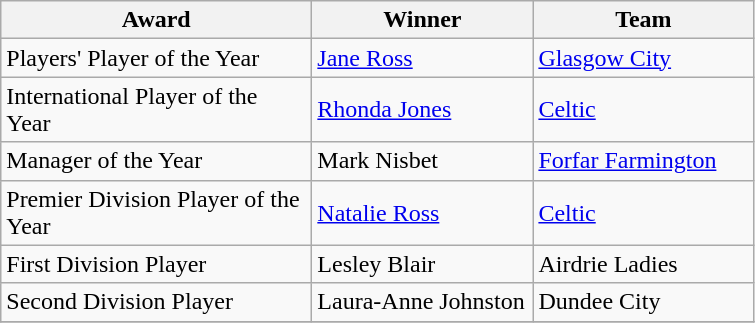<table class="wikitable">
<tr>
<th width=200>Award</th>
<th width=140>Winner</th>
<th width=140>Team</th>
</tr>
<tr>
<td>Players' Player of the Year</td>
<td><a href='#'>Jane Ross</a></td>
<td><a href='#'>Glasgow City</a></td>
</tr>
<tr>
<td>International Player of the Year</td>
<td><a href='#'>Rhonda Jones</a></td>
<td><a href='#'>Celtic</a></td>
</tr>
<tr>
<td>Manager of the Year</td>
<td>Mark Nisbet</td>
<td><a href='#'>Forfar Farmington</a></td>
</tr>
<tr>
<td>Premier Division Player of the Year</td>
<td><a href='#'>Natalie Ross</a></td>
<td><a href='#'>Celtic</a></td>
</tr>
<tr>
<td>First Division Player</td>
<td>Lesley Blair</td>
<td>Airdrie Ladies</td>
</tr>
<tr>
<td>Second Division Player</td>
<td>Laura-Anne Johnston</td>
<td>Dundee City</td>
</tr>
<tr>
</tr>
</table>
